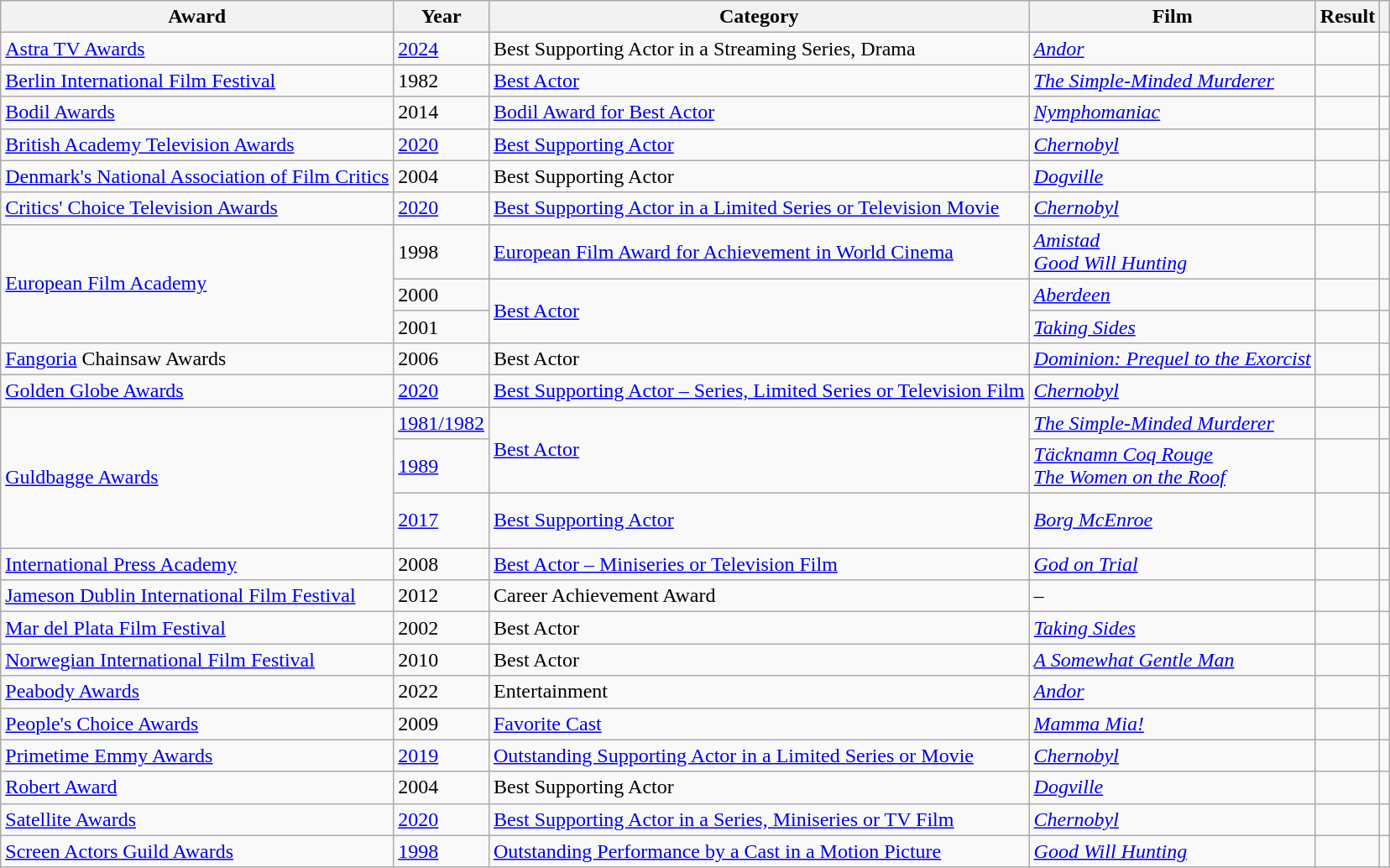<table class="wikitable sortable">
<tr>
<th scope="col">Award</th>
<th scope="col">Year</th>
<th scope="col">Category</th>
<th scope="col">Film</th>
<th scope="col">Result</th>
<th scope="col" class="unsortable"></th>
</tr>
<tr>
<td><a href='#'>Astra TV Awards</a></td>
<td><a href='#'>2024</a></td>
<td>Best Supporting Actor in a Streaming Series, Drama</td>
<td><a href='#'><em>Andor</em></a></td>
<td></td>
<td></td>
</tr>
<tr>
<td><a href='#'>Berlin International Film Festival</a></td>
<td>1982</td>
<td><a href='#'>Best Actor</a></td>
<td><em><a href='#'>The Simple-Minded Murderer</a></em></td>
<td></td>
<td></td>
</tr>
<tr>
<td><a href='#'>Bodil Awards</a></td>
<td>2014</td>
<td><a href='#'>Bodil Award for Best Actor</a></td>
<td><em><a href='#'>Nymphomaniac</a></em></td>
<td></td>
<td></td>
</tr>
<tr>
<td><a href='#'>British Academy Television Awards</a></td>
<td><a href='#'>2020</a></td>
<td><a href='#'>Best Supporting Actor</a></td>
<td><em><a href='#'>Chernobyl</a></em></td>
<td></td>
<td></td>
</tr>
<tr>
<td><a href='#'>Denmark's National Association of Film Critics</a></td>
<td>2004</td>
<td>Best Supporting Actor</td>
<td><em><a href='#'>Dogville</a></em></td>
<td></td>
<td></td>
</tr>
<tr>
<td><a href='#'>Critics' Choice Television Awards</a></td>
<td><a href='#'>2020</a></td>
<td><a href='#'>Best Supporting Actor in a Limited Series or Television Movie</a></td>
<td><em><a href='#'>Chernobyl</a></em></td>
<td></td>
<td></td>
</tr>
<tr>
<td rowspan="3"><a href='#'>European Film Academy</a></td>
<td>1998</td>
<td><a href='#'>European Film Award for Achievement in World Cinema</a></td>
<td><em><a href='#'>Amistad</a></em><br><em><a href='#'>Good Will Hunting</a></em></td>
<td></td>
<td></td>
</tr>
<tr>
<td>2000</td>
<td rowspan="2"><a href='#'>Best Actor</a></td>
<td><em><a href='#'>Aberdeen</a></em></td>
<td></td>
<td></td>
</tr>
<tr>
<td>2001</td>
<td><em><a href='#'>Taking Sides</a></em></td>
<td></td>
<td></td>
</tr>
<tr>
<td><a href='#'>Fangoria</a> Chainsaw Awards</td>
<td>2006</td>
<td>Best Actor</td>
<td><em><a href='#'>Dominion: Prequel to the Exorcist</a></em></td>
<td></td>
<td></td>
</tr>
<tr>
<td><a href='#'>Golden Globe Awards</a></td>
<td><a href='#'>2020</a></td>
<td><a href='#'>Best Supporting Actor – Series, Limited Series or Television Film</a></td>
<td><em><a href='#'>Chernobyl</a></em></td>
<td></td>
<td></td>
</tr>
<tr>
<td rowspan="3"><a href='#'>Guldbagge Awards</a></td>
<td><a href='#'>1981/1982</a></td>
<td rowspan="2"><a href='#'>Best Actor</a></td>
<td><em><a href='#'>The Simple-Minded Murderer</a></em></td>
<td></td>
<td></td>
</tr>
<tr>
<td><a href='#'>1989</a></td>
<td><em><a href='#'>Täcknamn Coq Rouge</a></em><br><em><a href='#'>The Women on the Roof</a></em></td>
<td></td>
<td></td>
</tr>
<tr>
<td><a href='#'>2017</a></td>
<td><a href='#'>Best Supporting Actor</a></td>
<td><em><a href='#'>Borg McEnroe</a></em></td>
<td></td>
<td><br><br></td>
</tr>
<tr>
<td><a href='#'>International Press Academy</a></td>
<td>2008</td>
<td><a href='#'>Best Actor – Miniseries or Television Film</a></td>
<td><em><a href='#'>God on Trial</a></em></td>
<td></td>
<td></td>
</tr>
<tr>
<td><a href='#'>Jameson Dublin International Film Festival</a></td>
<td>2012</td>
<td>Career Achievement Award</td>
<td>–</td>
<td></td>
<td></td>
</tr>
<tr>
<td><a href='#'>Mar del Plata Film Festival</a></td>
<td>2002</td>
<td>Best Actor</td>
<td><em><a href='#'>Taking Sides</a></em></td>
<td></td>
<td></td>
</tr>
<tr>
<td><a href='#'>Norwegian International Film Festival</a></td>
<td>2010</td>
<td>Best Actor</td>
<td><em><a href='#'>A Somewhat Gentle Man</a></em></td>
<td></td>
<td></td>
</tr>
<tr>
<td><a href='#'>Peabody Awards</a></td>
<td>2022</td>
<td>Entertainment</td>
<td><a href='#'><em>Andor</em></a></td>
<td></td>
<td></td>
</tr>
<tr>
<td><a href='#'>People's Choice Awards</a></td>
<td>2009</td>
<td><a href='#'>Favorite Cast</a></td>
<td><em><a href='#'>Mamma Mia!</a></em></td>
<td></td>
<td></td>
</tr>
<tr>
<td><a href='#'>Primetime Emmy Awards</a></td>
<td><a href='#'>2019</a></td>
<td><a href='#'>Outstanding Supporting Actor in a Limited Series or Movie</a></td>
<td><em><a href='#'>Chernobyl</a></em></td>
<td></td>
<td></td>
</tr>
<tr>
<td><a href='#'>Robert Award</a></td>
<td>2004</td>
<td>Best Supporting Actor</td>
<td><em><a href='#'>Dogville</a></em></td>
<td></td>
<td></td>
</tr>
<tr>
<td><a href='#'>Satellite Awards</a></td>
<td><a href='#'>2020</a></td>
<td><a href='#'>Best Supporting Actor in a Series, Miniseries or TV Film</a></td>
<td><em><a href='#'>Chernobyl</a></em></td>
<td></td>
<td></td>
</tr>
<tr>
<td><a href='#'>Screen Actors Guild Awards</a></td>
<td><a href='#'>1998</a></td>
<td><a href='#'>Outstanding Performance by a Cast in a Motion Picture</a></td>
<td><em><a href='#'>Good Will Hunting</a></em></td>
<td></td>
<td></td>
</tr>
</table>
